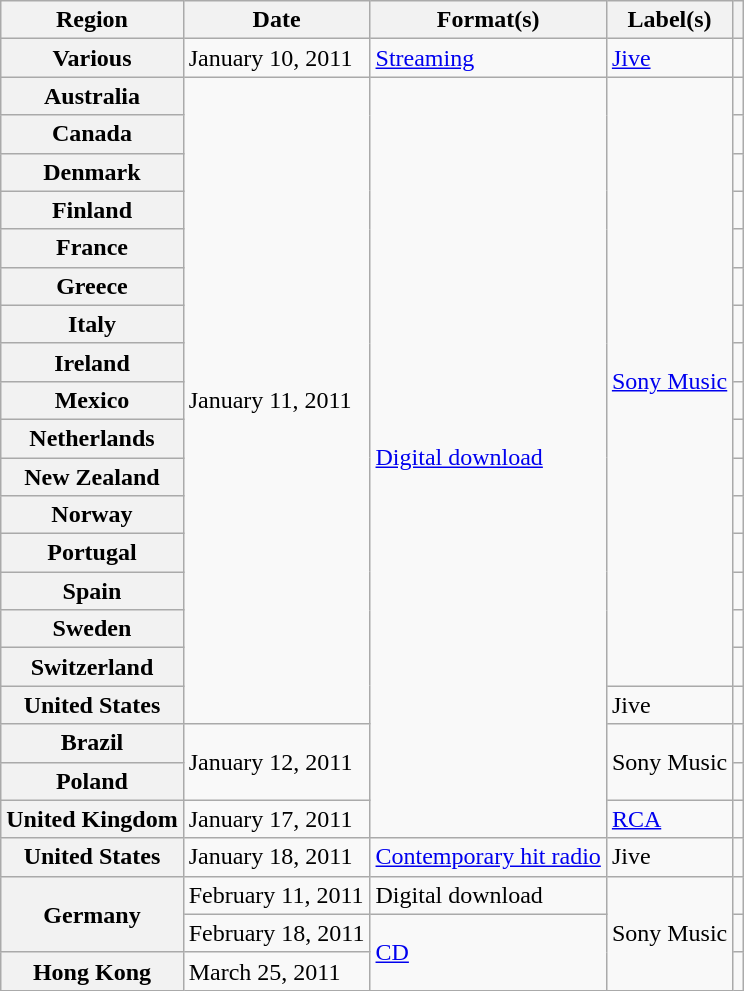<table class="wikitable sortable plainrowheaders">
<tr>
<th scope="col">Region</th>
<th scope="col">Date</th>
<th scope="col">Format(s)</th>
<th scope="col">Label(s)</th>
<th scope="col"></th>
</tr>
<tr>
<th scope="row">Various</th>
<td>January 10, 2011</td>
<td><a href='#'>Streaming</a></td>
<td><a href='#'>Jive</a></td>
<td></td>
</tr>
<tr>
<th scope="row">Australia</th>
<td rowspan="17">January 11, 2011</td>
<td rowspan="20"><a href='#'>Digital download</a></td>
<td rowspan="16"><a href='#'>Sony Music</a></td>
<td></td>
</tr>
<tr>
<th scope="row">Canada</th>
<td></td>
</tr>
<tr>
<th scope="row">Denmark</th>
<td></td>
</tr>
<tr>
<th scope="row">Finland</th>
<td></td>
</tr>
<tr>
<th scope="row">France</th>
<td></td>
</tr>
<tr>
<th scope="row">Greece</th>
<td></td>
</tr>
<tr>
<th scope="row">Italy</th>
<td></td>
</tr>
<tr>
<th scope="row">Ireland</th>
<td></td>
</tr>
<tr>
<th scope="row">Mexico</th>
<td></td>
</tr>
<tr>
<th scope="row">Netherlands</th>
<td></td>
</tr>
<tr>
<th scope="row">New Zealand</th>
<td></td>
</tr>
<tr>
<th scope="row">Norway</th>
<td></td>
</tr>
<tr>
<th scope="row">Portugal</th>
<td></td>
</tr>
<tr>
<th scope="row">Spain</th>
<td></td>
</tr>
<tr>
<th scope="row">Sweden</th>
<td></td>
</tr>
<tr>
<th scope="row">Switzerland</th>
<td></td>
</tr>
<tr>
<th scope="row">United States</th>
<td>Jive</td>
<td></td>
</tr>
<tr>
<th scope="row">Brazil</th>
<td rowspan="2">January 12, 2011</td>
<td rowspan="2">Sony Music</td>
<td></td>
</tr>
<tr>
<th scope="row">Poland</th>
<td></td>
</tr>
<tr>
<th scope="row">United Kingdom</th>
<td>January 17, 2011</td>
<td><a href='#'>RCA</a></td>
<td></td>
</tr>
<tr>
<th scope="row">United States</th>
<td>January 18, 2011</td>
<td><a href='#'>Contemporary hit radio</a></td>
<td>Jive</td>
<td></td>
</tr>
<tr>
<th scope="row" rowspan="2">Germany</th>
<td>February 11, 2011</td>
<td>Digital download</td>
<td rowspan="3">Sony Music</td>
<td></td>
</tr>
<tr>
<td>February 18, 2011</td>
<td rowspan="2"><a href='#'>CD</a></td>
<td></td>
</tr>
<tr>
<th scope="row">Hong Kong</th>
<td>March 25, 2011</td>
<td></td>
</tr>
</table>
